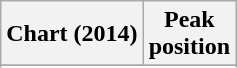<table class="wikitable sortable plainrowheaders">
<tr>
<th>Chart (2014)</th>
<th>Peak<br>position</th>
</tr>
<tr>
</tr>
<tr>
</tr>
<tr>
</tr>
<tr>
</tr>
<tr>
</tr>
<tr>
</tr>
<tr>
</tr>
</table>
